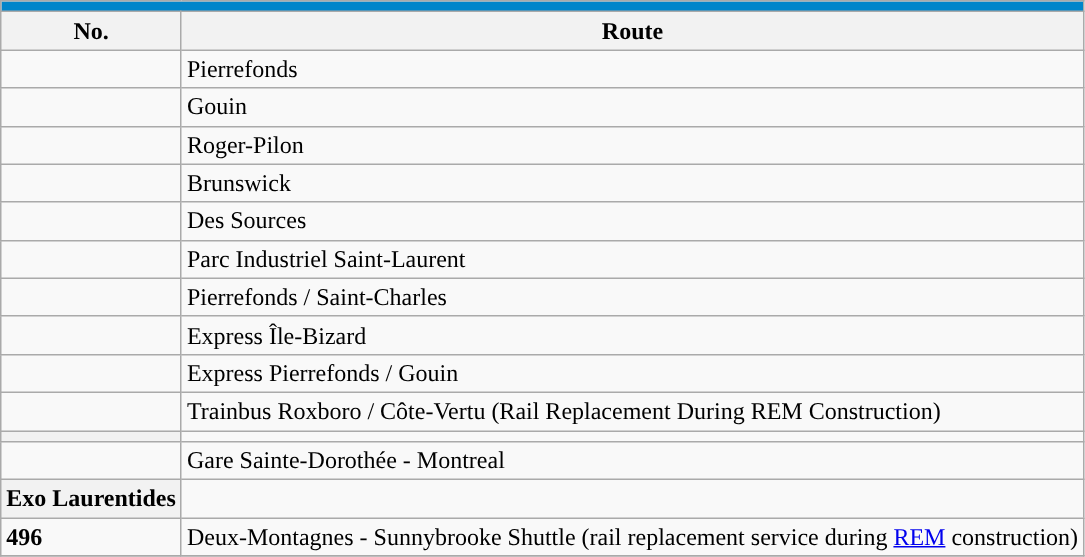<table align=center class="wikitable">
<tr>
<th style="background: #0085CA; font-size:100%; color:#FFFFFF;"colspan="4"><a href='#'></a></th>
</tr>
<tr>
<th>No.</th>
<th>Route</th>
</tr>
<tr>
<td></td>
<td>Pierrefonds</td>
</tr>
<tr>
<td></td>
<td>Gouin</td>
</tr>
<tr>
<td></td>
<td>Roger-Pilon</td>
</tr>
<tr>
<td></td>
<td>Brunswick</td>
</tr>
<tr>
<td></td>
<td>Des Sources</td>
</tr>
<tr>
<td></td>
<td>Parc Industriel Saint-Laurent</td>
</tr>
<tr>
<td {{Avoid wrap> </td>
<td>Pierrefonds / Saint-Charles</td>
</tr>
<tr>
<td></td>
<td>Express Île-Bizard</td>
</tr>
<tr>
<td></td>
<td>Express Pierrefonds / Gouin</td>
</tr>
<tr>
<td></td>
<td>Trainbus Roxboro / Côte-Vertu (Rail Replacement During REM Construction)</td>
</tr>
<tr>
<th style="background: #"><a href='#'></a></th>
</tr>
<tr>
<td></td>
<td>Gare Sainte-Dorothée - Montreal</td>
</tr>
<tr>
<th style="background: #">Exo Laurentides</th>
</tr>
<tr>
<td {{border> <strong>496</strong></td>
<td>Deux-Montagnes - Sunnybrooke Shuttle (rail replacement service during <a href='#'>REM</a> construction)</td>
</tr>
<tr>
</tr>
</table>
